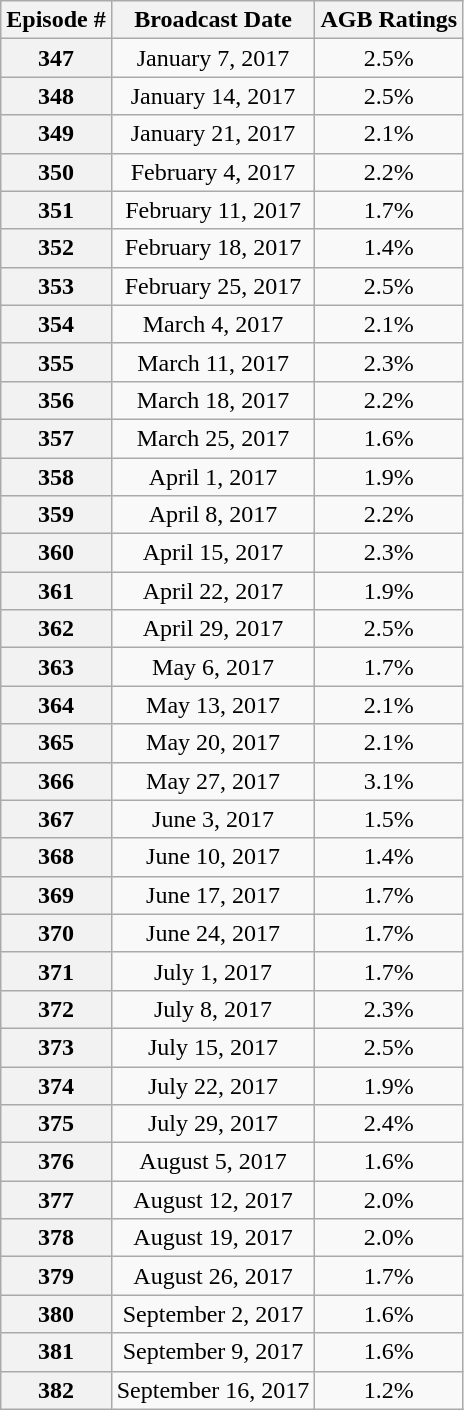<table class="wikitable sortable" style="text-align:center;">
<tr>
<th>Episode #</th>
<th>Broadcast Date</th>
<th>AGB Ratings </th>
</tr>
<tr>
<th>347</th>
<td>January 7, 2017</td>
<td>2.5%</td>
</tr>
<tr>
<th>348</th>
<td>January 14, 2017</td>
<td>2.5%</td>
</tr>
<tr>
<th>349</th>
<td>January 21, 2017</td>
<td>2.1%</td>
</tr>
<tr>
<th>350</th>
<td>February 4, 2017</td>
<td>2.2%</td>
</tr>
<tr>
<th>351</th>
<td>February 11, 2017</td>
<td>1.7%</td>
</tr>
<tr>
<th>352</th>
<td>February 18, 2017</td>
<td>1.4%</td>
</tr>
<tr>
<th>353</th>
<td>February 25, 2017</td>
<td>2.5%</td>
</tr>
<tr>
<th>354</th>
<td>March 4, 2017</td>
<td>2.1%</td>
</tr>
<tr>
<th>355</th>
<td>March 11, 2017</td>
<td>2.3%</td>
</tr>
<tr>
<th>356</th>
<td>March 18, 2017</td>
<td>2.2%</td>
</tr>
<tr>
<th>357</th>
<td>March 25, 2017</td>
<td>1.6%</td>
</tr>
<tr>
<th>358</th>
<td>April 1, 2017</td>
<td>1.9%</td>
</tr>
<tr>
<th>359</th>
<td>April 8, 2017</td>
<td>2.2%</td>
</tr>
<tr>
<th>360</th>
<td>April 15, 2017</td>
<td>2.3%</td>
</tr>
<tr>
<th>361</th>
<td>April 22, 2017</td>
<td>1.9%</td>
</tr>
<tr>
<th>362</th>
<td>April 29, 2017</td>
<td>2.5%</td>
</tr>
<tr>
<th>363</th>
<td>May 6, 2017</td>
<td>1.7%</td>
</tr>
<tr>
<th>364</th>
<td>May 13, 2017</td>
<td>2.1%</td>
</tr>
<tr>
<th>365</th>
<td>May 20, 2017</td>
<td>2.1%</td>
</tr>
<tr>
<th>366</th>
<td>May 27, 2017</td>
<td>3.1%</td>
</tr>
<tr>
<th>367</th>
<td>June 3, 2017</td>
<td>1.5%</td>
</tr>
<tr>
<th>368</th>
<td>June 10, 2017</td>
<td>1.4%</td>
</tr>
<tr>
<th>369</th>
<td>June 17, 2017</td>
<td>1.7%</td>
</tr>
<tr>
<th>370</th>
<td>June 24, 2017</td>
<td>1.7%</td>
</tr>
<tr>
<th>371</th>
<td>July 1, 2017</td>
<td>1.7%</td>
</tr>
<tr>
<th>372</th>
<td>July 8, 2017</td>
<td>2.3%</td>
</tr>
<tr>
<th>373</th>
<td>July 15, 2017</td>
<td>2.5%</td>
</tr>
<tr>
<th>374</th>
<td>July 22, 2017</td>
<td>1.9%</td>
</tr>
<tr>
<th>375</th>
<td>July 29, 2017</td>
<td>2.4%</td>
</tr>
<tr>
<th>376</th>
<td>August 5, 2017</td>
<td>1.6%</td>
</tr>
<tr>
<th>377</th>
<td>August 12, 2017</td>
<td>2.0%</td>
</tr>
<tr>
<th>378</th>
<td>August 19, 2017</td>
<td>2.0%</td>
</tr>
<tr>
<th>379</th>
<td>August 26, 2017</td>
<td>1.7%</td>
</tr>
<tr>
<th>380</th>
<td>September 2, 2017</td>
<td>1.6%</td>
</tr>
<tr>
<th>381</th>
<td>September 9, 2017</td>
<td>1.6%</td>
</tr>
<tr>
<th>382</th>
<td>September 16, 2017</td>
<td>1.2%</td>
</tr>
</table>
